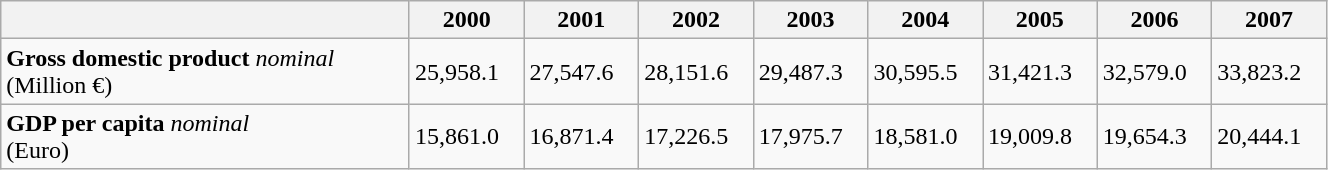<table class="wikitable" style="width:70%;">
<tr>
<th></th>
<th>2000</th>
<th>2001</th>
<th>2002</th>
<th>2003</th>
<th>2004</th>
<th>2005</th>
<th>2006</th>
<th>2007</th>
</tr>
<tr>
<td align=left><strong>Gross domestic product</strong> <em>nominal</em><br>(Million €)</td>
<td>25,958.1</td>
<td>27,547.6</td>
<td>28,151.6</td>
<td>29,487.3</td>
<td>30,595.5</td>
<td>31,421.3</td>
<td>32,579.0</td>
<td>33,823.2</td>
</tr>
<tr>
<td align=left><strong>GDP per capita</strong> <em>nominal</em><br>(Euro)</td>
<td>15,861.0</td>
<td>16,871.4</td>
<td>17,226.5</td>
<td>17,975.7</td>
<td>18,581.0</td>
<td>19,009.8</td>
<td>19,654.3</td>
<td>20,444.1</td>
</tr>
</table>
